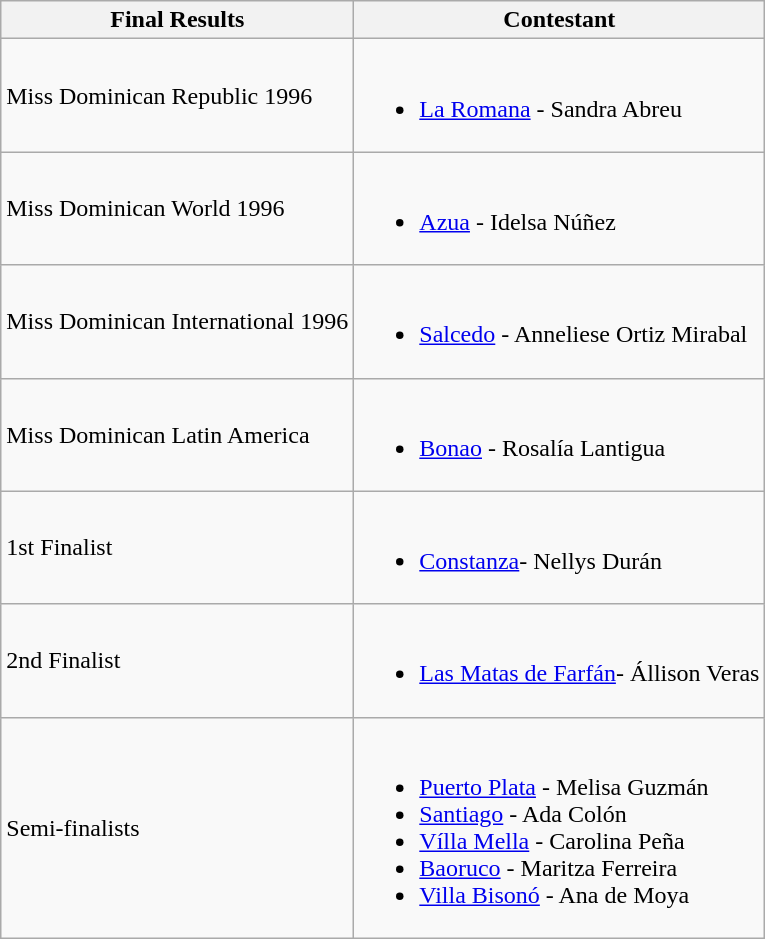<table class="wikitable">
<tr>
<th>Final Results</th>
<th>Contestant</th>
</tr>
<tr>
<td>Miss Dominican Republic 1996</td>
<td><br><ul><li><a href='#'>La Romana</a> - Sandra Abreu</li></ul></td>
</tr>
<tr>
<td>Miss Dominican World 1996</td>
<td><br><ul><li><a href='#'>Azua</a> - Idelsa Núñez</li></ul></td>
</tr>
<tr>
<td>Miss Dominican International 1996</td>
<td><br><ul><li><a href='#'>Salcedo</a> - Anneliese Ortiz Mirabal</li></ul></td>
</tr>
<tr>
<td>Miss Dominican Latin America</td>
<td><br><ul><li><a href='#'>Bonao</a> - Rosalía Lantigua</li></ul></td>
</tr>
<tr>
<td>1st Finalist</td>
<td><br><ul><li><a href='#'>Constanza</a>- Nellys Durán</li></ul></td>
</tr>
<tr>
<td>2nd Finalist</td>
<td><br><ul><li><a href='#'>Las Matas de Farfán</a>- Állison Veras</li></ul></td>
</tr>
<tr>
<td>Semi-finalists</td>
<td><br><ul><li><a href='#'>Puerto Plata</a> - Melisa Guzmán</li><li><a href='#'>Santiago</a> - Ada Colón</li><li><a href='#'>Vílla Mella</a> - Carolina Peña</li><li><a href='#'>Baoruco</a> - Maritza Ferreira</li><li><a href='#'>Villa Bisonó</a> - Ana de Moya</li></ul></td>
</tr>
</table>
